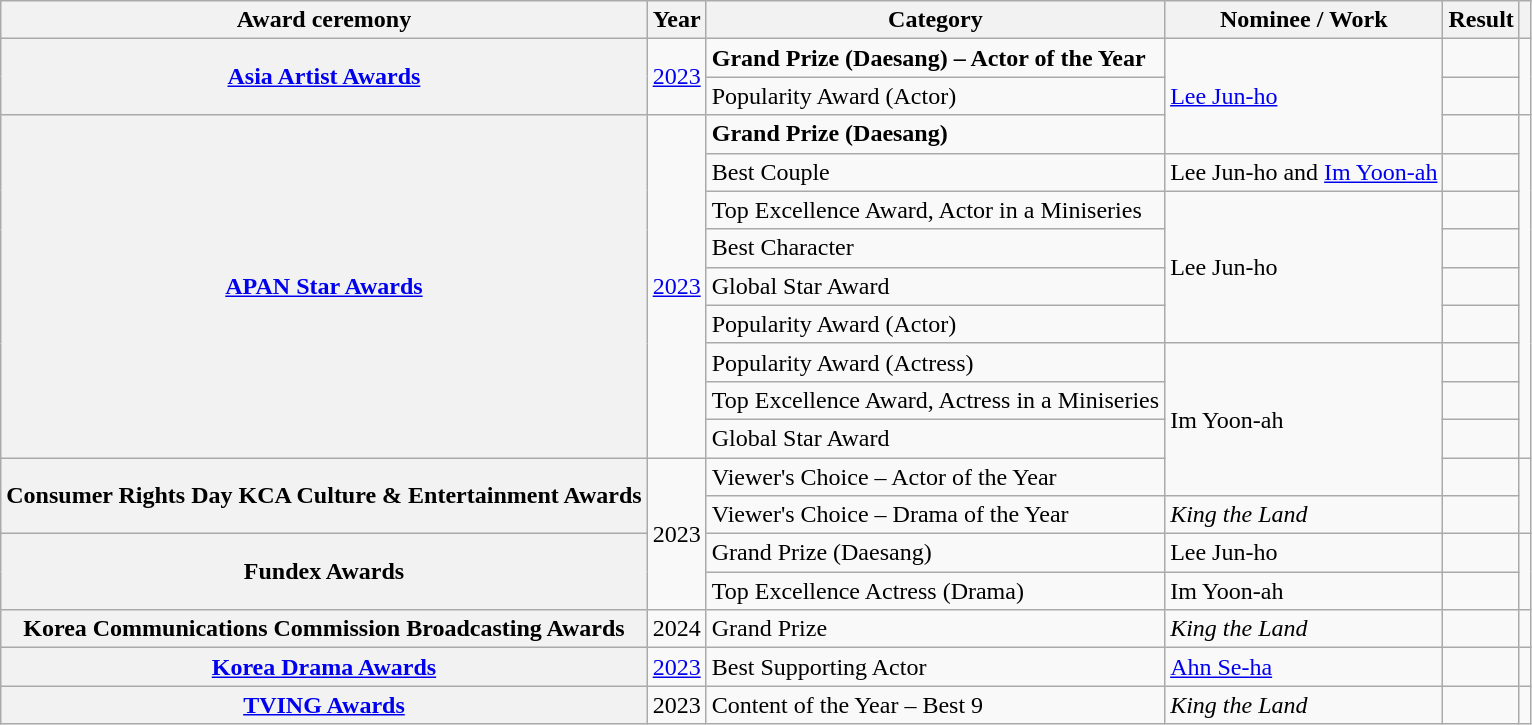<table class="wikitable plainrowheaders sortable">
<tr>
<th scope="col">Award ceremony </th>
<th scope="col">Year</th>
<th scope="col">Category </th>
<th scope="col">Nominee / Work</th>
<th scope="col">Result</th>
<th scope="col" class="unsortable"></th>
</tr>
<tr>
<th scope="row" rowspan="2"><a href='#'>Asia Artist Awards</a></th>
<td rowspan="2" style="text-align:center"><a href='#'>2023</a></td>
<td><strong>Grand Prize (Daesang) – Actor of the Year</strong></td>
<td rowspan="3"><a href='#'>Lee Jun-ho</a></td>
<td></td>
<td rowspan="2" style="text-align:center"></td>
</tr>
<tr>
<td>Popularity Award (Actor)</td>
<td></td>
</tr>
<tr>
<th scope="row" rowspan="9"><a href='#'>APAN Star Awards</a></th>
<td rowspan="9" style="text-align:center"><a href='#'>2023</a></td>
<td><strong>Grand Prize (Daesang)</strong></td>
<td></td>
<td rowspan="9" style="text-align:center"></td>
</tr>
<tr>
<td>Best Couple</td>
<td>Lee Jun-ho and <a href='#'>Im Yoon-ah</a></td>
<td></td>
</tr>
<tr>
<td>Top Excellence Award, Actor in a Miniseries</td>
<td rowspan="4">Lee Jun-ho</td>
<td></td>
</tr>
<tr>
<td>Best Character</td>
<td></td>
</tr>
<tr>
<td>Global Star Award</td>
<td></td>
</tr>
<tr>
<td>Popularity Award (Actor)</td>
<td></td>
</tr>
<tr>
<td>Popularity Award (Actress)</td>
<td rowspan="4">Im Yoon-ah</td>
<td></td>
</tr>
<tr>
<td>Top Excellence Award, Actress in a Miniseries</td>
<td></td>
</tr>
<tr>
<td>Global Star Award</td>
<td></td>
</tr>
<tr>
<th scope="row" rowspan="2">Consumer Rights Day KCA Culture & Entertainment Awards</th>
<td rowspan="4" style="text-align:center">2023</td>
<td>Viewer's Choice – Actor of the Year</td>
<td></td>
<td rowspan="2" style="text-align:center"></td>
</tr>
<tr>
<td>Viewer's Choice – Drama of the Year</td>
<td><em>King the Land</em></td>
<td></td>
</tr>
<tr>
<th scope="row" rowspan="2">Fundex Awards</th>
<td>Grand Prize (Daesang)</td>
<td>Lee Jun-ho</td>
<td></td>
<td rowspan="2" style="text-align:center"></td>
</tr>
<tr>
<td>Top Excellence Actress (Drama)</td>
<td>Im Yoon-ah</td>
<td></td>
</tr>
<tr>
<th scope="row">Korea Communications Commission Broadcasting Awards</th>
<td style="text-align:center">2024</td>
<td>Grand Prize</td>
<td><em>King the Land</em></td>
<td></td>
<td style="text-align:center"></td>
</tr>
<tr>
<th scope="row"><a href='#'>Korea Drama Awards</a></th>
<td style="text-align:center"><a href='#'>2023</a></td>
<td>Best Supporting Actor</td>
<td><a href='#'>Ahn Se-ha</a></td>
<td></td>
<td style="text-align:center"></td>
</tr>
<tr>
<th scope="row"><a href='#'>TVING Awards</a></th>
<td style="text-align:center">2023</td>
<td>Content of the Year – Best 9</td>
<td><em>King the Land</em></td>
<td></td>
<td style="text-align:center"></td>
</tr>
</table>
